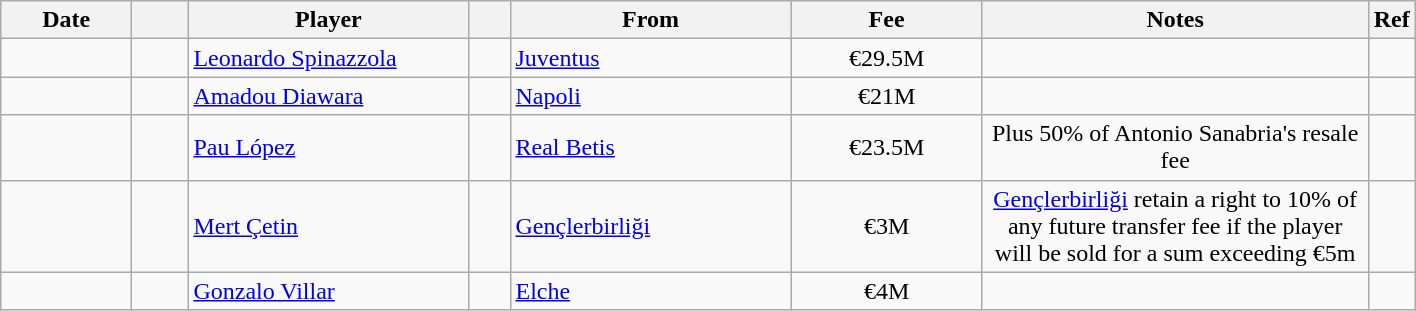<table class="wikitable sortable">
<tr>
<th style="width:80px;">Date</th>
<th style="width:30px;"></th>
<th style="width:180px;">Player</th>
<th style="width:20px;"></th>
<th style="width:180px;">From</th>
<th style="width:120px;" class="unsortable">Fee</th>
<th style="width:250px;" class="unsortable">Notes</th>
<th style="width:20px;">Ref</th>
</tr>
<tr>
<td></td>
<td align=center></td>
<td> <a href='#'>Leonardo Spinazzola</a></td>
<td align=center></td>
<td> <a href='#'>Juventus</a></td>
<td align=center>€29.5M</td>
<td align=center></td>
<td></td>
</tr>
<tr>
<td></td>
<td align=center></td>
<td> <a href='#'>Amadou Diawara</a></td>
<td align=center></td>
<td> <a href='#'>Napoli</a></td>
<td align=center>€21M</td>
<td align=center></td>
<td></td>
</tr>
<tr>
<td></td>
<td align=center></td>
<td> <a href='#'>Pau López</a></td>
<td align=center></td>
<td> <a href='#'>Real Betis</a></td>
<td align=center>€23.5M</td>
<td align=center>Plus 50% of Antonio Sanabria's resale fee</td>
<td></td>
</tr>
<tr>
<td></td>
<td align="center"></td>
<td> <a href='#'>Mert Çetin</a></td>
<td align="center"></td>
<td> <a href='#'>Gençlerbirliği</a></td>
<td align="center">€3M</td>
<td align="center"><a href='#'>Gençlerbirliği</a> retain a right to 10% of any future transfer fee if the player will be sold for a sum exceeding €5m</td>
<td></td>
</tr>
<tr>
<td></td>
<td align=center></td>
<td> <a href='#'>Gonzalo Villar</a></td>
<td align=center></td>
<td> <a href='#'>Elche</a></td>
<td align=center>€4M</td>
<td align=center></td>
<td></td>
</tr>
</table>
